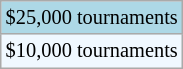<table class="wikitable" style="font-size:85%;">
<tr style="background:lightblue;">
<td>$25,000 tournaments</td>
</tr>
<tr style="background:#f0f8ff;">
<td>$10,000 tournaments</td>
</tr>
</table>
